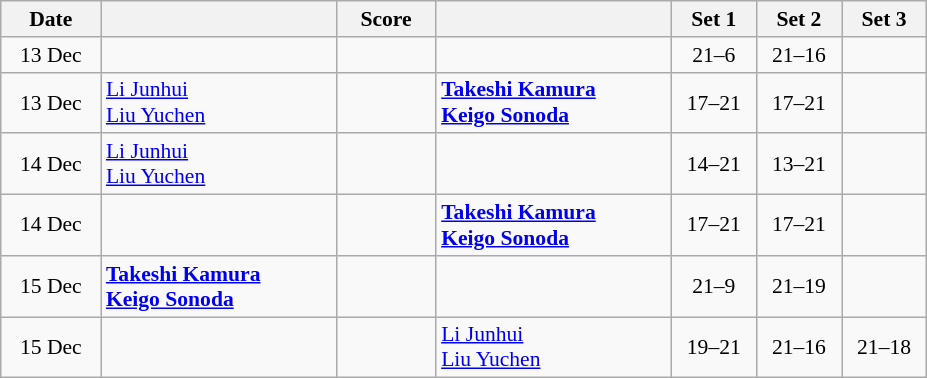<table class="wikitable" style="text-align: center; font-size:90% ">
<tr>
<th width="60">Date</th>
<th align="right" width="150"></th>
<th width="60">Score</th>
<th align="left" width="150"></th>
<th width="50">Set 1</th>
<th width="50">Set 2</th>
<th width="50">Set 3</th>
</tr>
<tr>
<td>13 Dec</td>
<td align=left><strong></strong></td>
<td align=center></td>
<td align=left></td>
<td>21–6</td>
<td>21–16</td>
<td></td>
</tr>
<tr>
<td>13 Dec</td>
<td align=left> <a href='#'>Li Junhui</a><br> <a href='#'>Liu Yuchen</a></td>
<td align=center></td>
<td align=left><strong> <a href='#'>Takeshi Kamura</a><br> <a href='#'>Keigo Sonoda</a></strong></td>
<td>17–21</td>
<td>17–21</td>
<td></td>
</tr>
<tr>
<td>14 Dec</td>
<td align=left> <a href='#'>Li Junhui</a><br> <a href='#'>Liu Yuchen</a></td>
<td align=center></td>
<td align=left><strong></strong></td>
<td>14–21</td>
<td>13–21</td>
<td></td>
</tr>
<tr>
<td>14 Dec</td>
<td align=left></td>
<td align=center></td>
<td align=left><strong> <a href='#'>Takeshi Kamura</a><br> <a href='#'>Keigo Sonoda</a></strong></td>
<td>17–21</td>
<td>17–21</td>
<td></td>
</tr>
<tr>
<td>15 Dec</td>
<td align=left><strong> <a href='#'>Takeshi Kamura</a><br> <a href='#'>Keigo Sonoda</a></strong></td>
<td align=center></td>
<td align=left></td>
<td>21–9</td>
<td>21–19</td>
<td></td>
</tr>
<tr>
<td>15 Dec</td>
<td align=left><strong></strong></td>
<td align=center></td>
<td align=left> <a href='#'>Li Junhui</a><br> <a href='#'>Liu Yuchen</a></td>
<td>19–21</td>
<td>21–16</td>
<td>21–18</td>
</tr>
</table>
